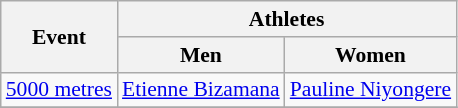<table class=wikitable style="font-size:90%">
<tr>
<th rowspan=2>Event</th>
<th colspan=2>Athletes</th>
</tr>
<tr>
<th>Men</th>
<th>Women</th>
</tr>
<tr>
<td><a href='#'>5000 metres</a></td>
<td><a href='#'>Etienne Bizamana</a></td>
<td><a href='#'>Pauline Niyongere</a></td>
</tr>
<tr>
</tr>
</table>
